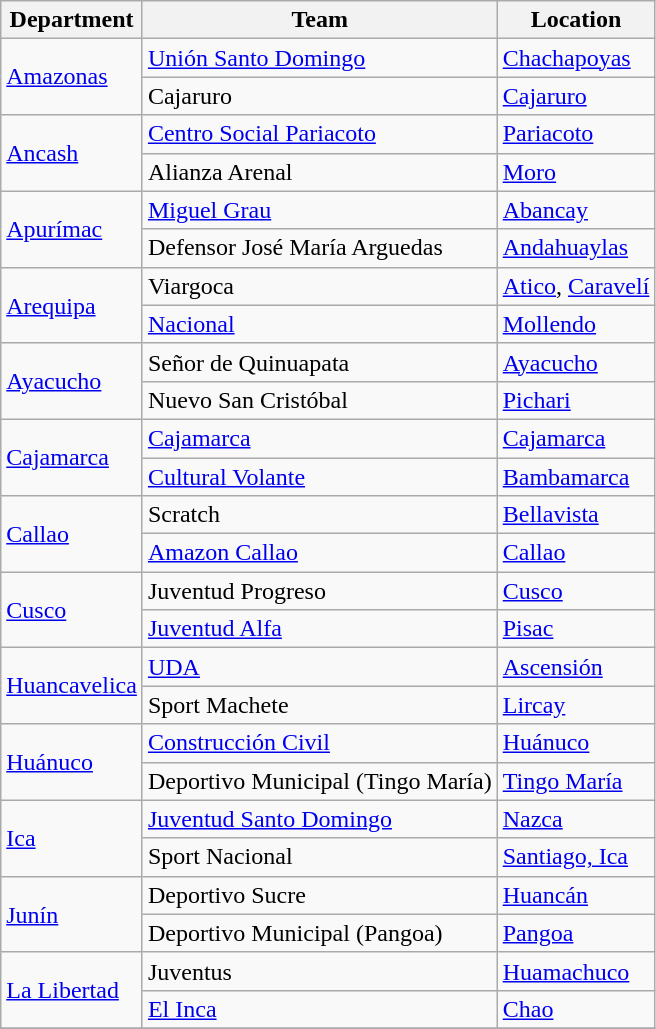<table class="wikitable">
<tr>
<th>Department</th>
<th>Team</th>
<th>Location</th>
</tr>
<tr>
<td rowspan="2"><a href='#'>Amazonas</a></td>
<td><a href='#'>Unión Santo Domingo</a></td>
<td><a href='#'>Chachapoyas</a></td>
</tr>
<tr>
<td>Cajaruro</td>
<td><a href='#'>Cajaruro</a></td>
</tr>
<tr>
<td rowspan="2"><a href='#'>Ancash</a></td>
<td><a href='#'>Centro Social Pariacoto</a></td>
<td><a href='#'>Pariacoto</a></td>
</tr>
<tr>
<td>Alianza Arenal</td>
<td><a href='#'>Moro</a></td>
</tr>
<tr>
<td rowspan="2"><a href='#'>Apurímac</a></td>
<td><a href='#'>Miguel Grau</a></td>
<td><a href='#'>Abancay</a></td>
</tr>
<tr>
<td>Defensor José María Arguedas</td>
<td><a href='#'>Andahuaylas</a></td>
</tr>
<tr>
<td rowspan="2"><a href='#'>Arequipa</a></td>
<td>Viargoca</td>
<td><a href='#'>Atico</a>, <a href='#'>Caravelí</a></td>
</tr>
<tr>
<td><a href='#'>Nacional</a></td>
<td><a href='#'>Mollendo</a></td>
</tr>
<tr>
<td rowspan="2"><a href='#'>Ayacucho</a></td>
<td>Señor de Quinuapata</td>
<td><a href='#'>Ayacucho</a></td>
</tr>
<tr>
<td>Nuevo San Cristóbal</td>
<td><a href='#'>Pichari</a></td>
</tr>
<tr>
<td rowspan="2"><a href='#'>Cajamarca</a></td>
<td><a href='#'>Cajamarca</a></td>
<td><a href='#'>Cajamarca</a></td>
</tr>
<tr>
<td><a href='#'>Cultural Volante</a></td>
<td><a href='#'>Bambamarca</a></td>
</tr>
<tr>
<td rowspan="2"><a href='#'>Callao</a></td>
<td>Scratch</td>
<td><a href='#'>Bellavista</a></td>
</tr>
<tr>
<td><a href='#'>Amazon Callao</a></td>
<td><a href='#'>Callao</a></td>
</tr>
<tr>
<td rowspan="2"><a href='#'>Cusco</a></td>
<td>Juventud Progreso</td>
<td><a href='#'>Cusco</a></td>
</tr>
<tr>
<td><a href='#'>Juventud Alfa</a></td>
<td><a href='#'>Pisac</a></td>
</tr>
<tr>
<td rowspan="2"><a href='#'>Huancavelica</a></td>
<td><a href='#'>UDA</a></td>
<td><a href='#'>Ascensión</a></td>
</tr>
<tr>
<td>Sport Machete</td>
<td><a href='#'>Lircay</a></td>
</tr>
<tr>
<td rowspan="2"><a href='#'>Huánuco</a></td>
<td><a href='#'>Construcción Civil</a></td>
<td><a href='#'>Huánuco</a></td>
</tr>
<tr>
<td>Deportivo Municipal (Tingo María)</td>
<td><a href='#'>Tingo María</a></td>
</tr>
<tr>
<td rowspan="2"><a href='#'>Ica</a></td>
<td><a href='#'>Juventud Santo Domingo</a></td>
<td><a href='#'>Nazca</a></td>
</tr>
<tr>
<td>Sport Nacional</td>
<td><a href='#'>Santiago, Ica</a></td>
</tr>
<tr>
<td rowspan="2"><a href='#'>Junín</a></td>
<td>Deportivo Sucre</td>
<td><a href='#'>Huancán</a></td>
</tr>
<tr>
<td>Deportivo Municipal (Pangoa)</td>
<td><a href='#'>Pangoa</a></td>
</tr>
<tr>
<td rowspan="2"><a href='#'>La Libertad</a></td>
<td>Juventus</td>
<td><a href='#'>Huamachuco</a></td>
</tr>
<tr>
<td><a href='#'>El Inca</a></td>
<td><a href='#'>Chao</a></td>
</tr>
<tr>
</tr>
</table>
